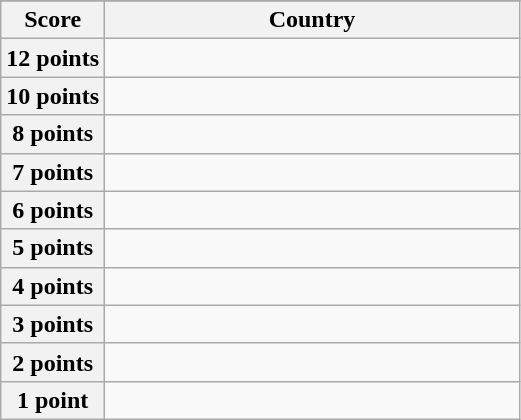<table class="wikitable">
<tr>
</tr>
<tr>
<th scope="col" width="20%">Score</th>
<th scope="col">Country</th>
</tr>
<tr>
<th scope="row">12 points</th>
<td></td>
</tr>
<tr>
<th scope="row">10 points</th>
<td></td>
</tr>
<tr>
<th scope="row">8 points</th>
<td></td>
</tr>
<tr>
<th scope="row">7 points</th>
<td></td>
</tr>
<tr>
<th scope="row">6 points</th>
<td></td>
</tr>
<tr>
<th scope="row">5 points</th>
<td></td>
</tr>
<tr>
<th scope="row">4 points</th>
<td></td>
</tr>
<tr>
<th scope="row">3 points</th>
<td></td>
</tr>
<tr>
<th scope="row">2 points</th>
<td></td>
</tr>
<tr>
<th scope="row">1 point</th>
<td></td>
</tr>
</table>
